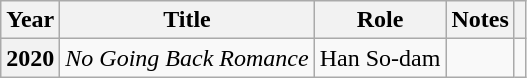<table class="wikitable plainrowheaders">
<tr>
<th scope="col">Year</th>
<th scope="col">Title</th>
<th scope="col">Role</th>
<th>Notes</th>
<th scope="col" class="unsortable"></th>
</tr>
<tr>
<th scope="row">2020</th>
<td><em>No Going Back Romance</em></td>
<td>Han So-dam</td>
<td></td>
<td></td>
</tr>
</table>
